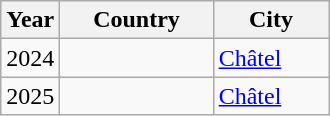<table class="wikitable">
<tr>
<th width=18%>Year</th>
<th>Country</th>
<th>City</th>
</tr>
<tr>
<td>2024</td>
<td></td>
<td><a href='#'>Châtel</a></td>
</tr>
<tr>
<td>2025</td>
<td></td>
<td><a href='#'>Châtel</a></td>
</tr>
</table>
